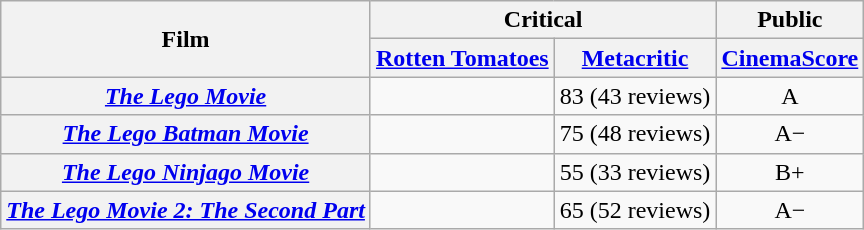<table class="wikitable plainrowheaders sortable" style="text-align: center;">
<tr>
<th scope="col" rowspan="2">Film</th>
<th scope="col" colspan="2">Critical</th>
<th colspan="2" scope="col">Public</th>
</tr>
<tr>
<th scope="col"><a href='#'>Rotten Tomatoes</a></th>
<th scope="col"><a href='#'>Metacritic</a></th>
<th scope="col"><a href='#'>CinemaScore</a></th>
</tr>
<tr>
<th scope="row"><em><a href='#'>The Lego Movie</a></em></th>
<td></td>
<td>83 (43 reviews)</td>
<td>A</td>
</tr>
<tr>
<th scope="row"><em><a href='#'>The Lego Batman Movie</a></em></th>
<td></td>
<td>75 (48 reviews)</td>
<td>A−</td>
</tr>
<tr>
<th scope="row"><em><a href='#'>The Lego Ninjago Movie</a></em></th>
<td></td>
<td>55 (33 reviews)</td>
<td>B+</td>
</tr>
<tr>
<th scope="row"><em><a href='#'>The Lego Movie 2: The Second Part</a></em></th>
<td></td>
<td>65 (52 reviews)</td>
<td>A−</td>
</tr>
</table>
